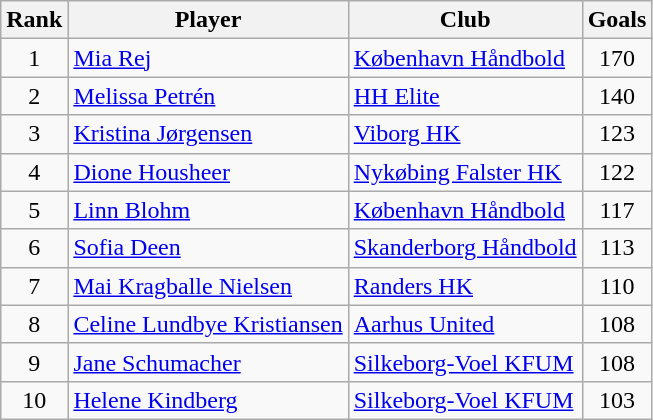<table class="wikitable sortable" style="text-align:center">
<tr>
<th>Rank</th>
<th>Player</th>
<th>Club</th>
<th>Goals</th>
</tr>
<tr>
<td>1</td>
<td style="text-align:left"> <a href='#'>Mia Rej</a></td>
<td style="text-align:left"><a href='#'>København Håndbold</a></td>
<td>170</td>
</tr>
<tr>
<td>2</td>
<td style="text-align:left"> <a href='#'>Melissa Petrén</a></td>
<td style="text-align:left"><a href='#'>HH Elite</a></td>
<td>140</td>
</tr>
<tr>
<td>3</td>
<td style="text-align:left"> <a href='#'>Kristina Jørgensen</a></td>
<td style="text-align:left"><a href='#'>Viborg HK</a></td>
<td>123</td>
</tr>
<tr>
<td>4</td>
<td style="text-align:left"> <a href='#'>Dione Housheer</a></td>
<td style="text-align:left"><a href='#'>Nykøbing Falster HK</a></td>
<td>122</td>
</tr>
<tr>
<td>5</td>
<td style="text-align:left"> <a href='#'>Linn Blohm</a></td>
<td style="text-align:left"><a href='#'>København Håndbold</a></td>
<td>117</td>
</tr>
<tr>
<td>6</td>
<td style="text-align:left"> <a href='#'>Sofia Deen</a></td>
<td style="text-align:left"><a href='#'>Skanderborg Håndbold</a></td>
<td>113</td>
</tr>
<tr>
<td>7</td>
<td style="text-align:left"> <a href='#'>Mai Kragballe Nielsen</a></td>
<td style="text-align:left"><a href='#'>Randers HK</a></td>
<td>110</td>
</tr>
<tr>
<td>8</td>
<td style="text-align:left"> <a href='#'>Celine Lundbye Kristiansen</a></td>
<td style="text-align:left"><a href='#'>Aarhus United</a></td>
<td>108</td>
</tr>
<tr>
<td>9</td>
<td style="text-align:left"> <a href='#'>Jane Schumacher</a></td>
<td style="text-align:left"><a href='#'>Silkeborg-Voel KFUM</a></td>
<td>108</td>
</tr>
<tr>
<td>10</td>
<td style="text-align:left"> <a href='#'>Helene Kindberg</a></td>
<td style="text-align:left"><a href='#'>Silkeborg-Voel KFUM</a></td>
<td>103</td>
</tr>
</table>
